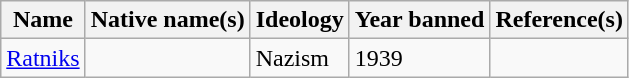<table class="wikitable sortable">
<tr>
<th>Name</th>
<th>Native name(s)</th>
<th>Ideology</th>
<th>Year banned</th>
<th>Reference(s)</th>
</tr>
<tr>
<td><a href='#'>Ratniks</a></td>
<td></td>
<td>Nazism</td>
<td>1939</td>
<td></td>
</tr>
</table>
